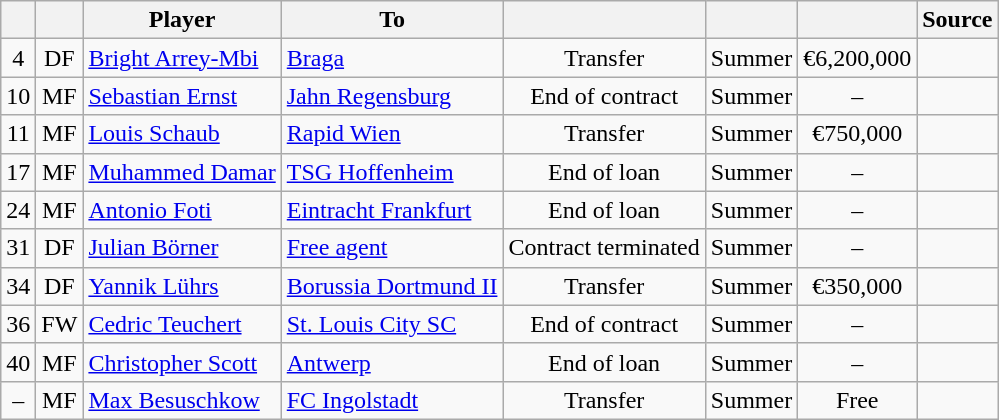<table class="wikitable" style="text-align:center;">
<tr>
<th></th>
<th></th>
<th>Player</th>
<th>To</th>
<th></th>
<th></th>
<th></th>
<th>Source</th>
</tr>
<tr>
<td>4</td>
<td>DF</td>
<td align="left"> <a href='#'>Bright Arrey-Mbi</a></td>
<td align="left"> <a href='#'>Braga</a></td>
<td>Transfer</td>
<td>Summer</td>
<td>€6,200,000</td>
<td></td>
</tr>
<tr>
<td>10</td>
<td>MF</td>
<td align="left"> <a href='#'>Sebastian Ernst</a></td>
<td align="left"> <a href='#'>Jahn Regensburg</a></td>
<td>End of contract</td>
<td>Summer</td>
<td>–</td>
<td></td>
</tr>
<tr>
<td>11</td>
<td>MF</td>
<td align="left"> <a href='#'>Louis Schaub</a></td>
<td align="left"> <a href='#'>Rapid Wien</a></td>
<td>Transfer</td>
<td>Summer</td>
<td>€750,000</td>
<td></td>
</tr>
<tr>
<td>17</td>
<td>MF</td>
<td align="left"> <a href='#'>Muhammed Damar</a></td>
<td align="left"> <a href='#'>TSG Hoffenheim</a></td>
<td>End of loan</td>
<td>Summer</td>
<td>–</td>
<td></td>
</tr>
<tr>
<td>24</td>
<td>MF</td>
<td align="left"> <a href='#'>Antonio Foti</a></td>
<td align="left"> <a href='#'>Eintracht Frankfurt</a></td>
<td>End of loan</td>
<td>Summer</td>
<td>–</td>
<td></td>
</tr>
<tr>
<td>31</td>
<td>DF</td>
<td align="left"> <a href='#'>Julian Börner</a></td>
<td align="left"> <a href='#'>Free agent</a></td>
<td>Contract terminated</td>
<td>Summer</td>
<td>–</td>
<td></td>
</tr>
<tr>
<td>34</td>
<td>DF</td>
<td align="left"> <a href='#'>Yannik Lührs</a></td>
<td align="left"> <a href='#'>Borussia Dortmund II</a></td>
<td>Transfer</td>
<td>Summer</td>
<td>€350,000</td>
<td></td>
</tr>
<tr>
<td>36</td>
<td>FW</td>
<td align="left"> <a href='#'>Cedric Teuchert</a></td>
<td align="left"> <a href='#'>St. Louis City SC</a></td>
<td>End of contract</td>
<td>Summer</td>
<td>–</td>
<td></td>
</tr>
<tr>
<td>40</td>
<td>MF</td>
<td align="left"> <a href='#'>Christopher Scott</a></td>
<td align="left"> <a href='#'>Antwerp</a></td>
<td>End of loan</td>
<td>Summer</td>
<td>–</td>
<td></td>
</tr>
<tr>
<td>–</td>
<td>MF</td>
<td align="left"> <a href='#'>Max Besuschkow</a></td>
<td align="left"> <a href='#'>FC Ingolstadt</a></td>
<td>Transfer</td>
<td>Summer</td>
<td>Free</td>
<td></td>
</tr>
</table>
